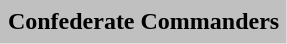<table style="float:below; margin-below:1em">
<tr>
<th style="background:silver;padding:0.33em;">Confederate Commanders</th>
</tr>
<tr>
<td></td>
</tr>
</table>
